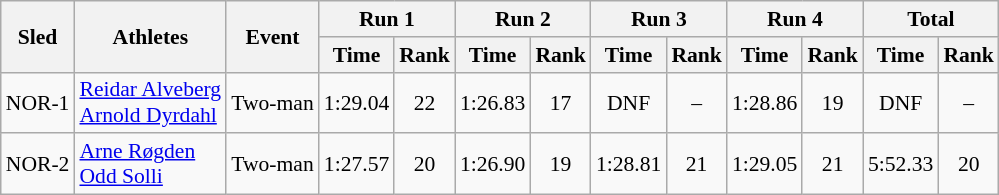<table class="wikitable" border="1" style="font-size:90%">
<tr>
<th rowspan="2">Sled</th>
<th rowspan="2">Athletes</th>
<th rowspan="2">Event</th>
<th colspan="2">Run 1</th>
<th colspan="2">Run 2</th>
<th colspan="2">Run 3</th>
<th colspan="2">Run 4</th>
<th colspan="2">Total</th>
</tr>
<tr>
<th>Time</th>
<th>Rank</th>
<th>Time</th>
<th>Rank</th>
<th>Time</th>
<th>Rank</th>
<th>Time</th>
<th>Rank</th>
<th>Time</th>
<th>Rank</th>
</tr>
<tr>
<td align="center">NOR-1</td>
<td><a href='#'>Reidar Alveberg</a><br><a href='#'>Arnold Dyrdahl</a></td>
<td>Two-man</td>
<td align="center">1:29.04</td>
<td align="center">22</td>
<td align="center">1:26.83</td>
<td align="center">17</td>
<td align="center">DNF</td>
<td align="center">–</td>
<td align="center">1:28.86</td>
<td align="center">19</td>
<td align="center">DNF</td>
<td align="center">–</td>
</tr>
<tr>
<td align="center">NOR-2</td>
<td><a href='#'>Arne Røgden</a><br><a href='#'>Odd Solli</a></td>
<td>Two-man</td>
<td align="center">1:27.57</td>
<td align="center">20</td>
<td align="center">1:26.90</td>
<td align="center">19</td>
<td align="center">1:28.81</td>
<td align="center">21</td>
<td align="center">1:29.05</td>
<td align="center">21</td>
<td align="center">5:52.33</td>
<td align="center">20</td>
</tr>
</table>
